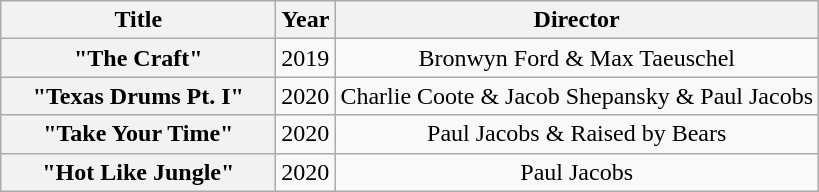<table class="wikitable plainrowheaders" style="text-align:center;">
<tr>
<th scope="col" style="width:11em;">Title</th>
<th scope="col">Year</th>
<th scope="col">Director</th>
</tr>
<tr>
<th scope="row">"The Craft"</th>
<td>2019</td>
<td>Bronwyn Ford & Max Taeuschel</td>
</tr>
<tr>
<th scope="row">"Texas Drums Pt. I"</th>
<td>2020</td>
<td>Charlie Coote & Jacob Shepansky & Paul Jacobs</td>
</tr>
<tr>
<th scope="row">"Take Your Time"</th>
<td>2020</td>
<td>Paul Jacobs & Raised by Bears</td>
</tr>
<tr>
<th scope="row">"Hot Like Jungle"</th>
<td rowspan="2">2020</td>
<td>Paul Jacobs</td>
</tr>
</table>
